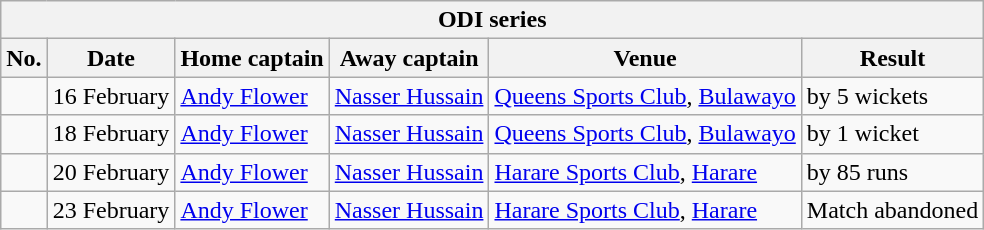<table class="wikitable">
<tr>
<th colspan="9">ODI series</th>
</tr>
<tr>
<th>No.</th>
<th>Date</th>
<th>Home captain</th>
<th>Away captain</th>
<th>Venue</th>
<th>Result</th>
</tr>
<tr>
<td></td>
<td>16 February</td>
<td><a href='#'>Andy Flower</a></td>
<td><a href='#'>Nasser Hussain</a></td>
<td><a href='#'>Queens Sports Club</a>, <a href='#'>Bulawayo</a></td>
<td> by 5 wickets</td>
</tr>
<tr>
<td></td>
<td>18 February</td>
<td><a href='#'>Andy Flower</a></td>
<td><a href='#'>Nasser Hussain</a></td>
<td><a href='#'>Queens Sports Club</a>, <a href='#'>Bulawayo</a></td>
<td> by 1 wicket</td>
</tr>
<tr>
<td></td>
<td>20 February</td>
<td><a href='#'>Andy Flower</a></td>
<td><a href='#'>Nasser Hussain</a></td>
<td><a href='#'>Harare Sports Club</a>, <a href='#'>Harare</a></td>
<td> by 85 runs</td>
</tr>
<tr>
<td></td>
<td>23 February</td>
<td><a href='#'>Andy Flower</a></td>
<td><a href='#'>Nasser Hussain</a></td>
<td><a href='#'>Harare Sports Club</a>, <a href='#'>Harare</a></td>
<td>Match abandoned</td>
</tr>
</table>
